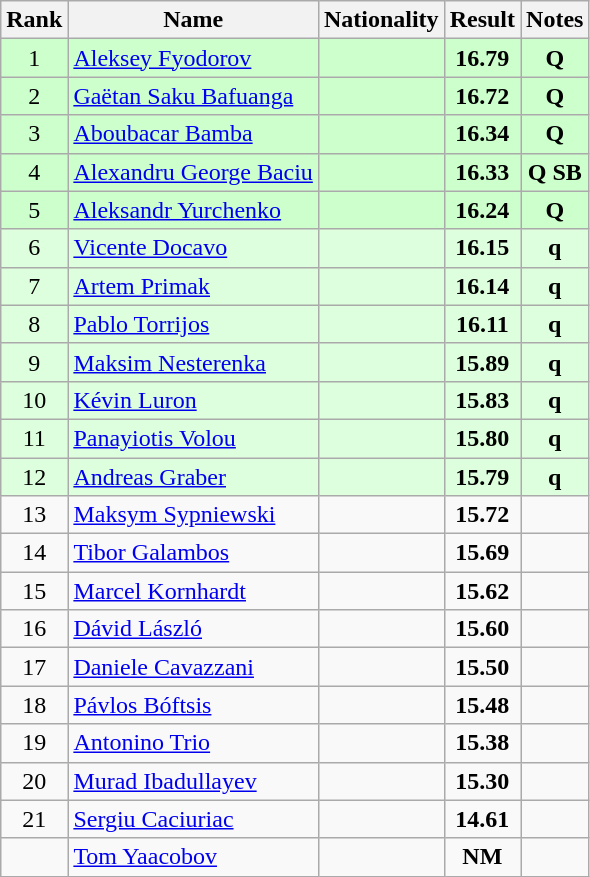<table class="wikitable sortable" style="text-align:center">
<tr>
<th>Rank</th>
<th>Name</th>
<th>Nationality</th>
<th>Result</th>
<th>Notes</th>
</tr>
<tr bgcolor=ccffcc>
<td>1</td>
<td align=left><a href='#'>Aleksey Fyodorov</a></td>
<td align=left></td>
<td><strong>16.79</strong></td>
<td><strong>Q</strong></td>
</tr>
<tr bgcolor=ccffcc>
<td>2</td>
<td align=left><a href='#'>Gaëtan Saku Bafuanga</a></td>
<td align=left></td>
<td><strong>16.72</strong></td>
<td><strong>Q</strong></td>
</tr>
<tr bgcolor=ccffcc>
<td>3</td>
<td align=left><a href='#'>Aboubacar Bamba</a></td>
<td align=left></td>
<td><strong>16.34</strong></td>
<td><strong>Q</strong></td>
</tr>
<tr bgcolor=ccffcc>
<td>4</td>
<td align=left><a href='#'>Alexandru George Baciu</a></td>
<td align=left></td>
<td><strong>16.33</strong></td>
<td><strong>Q SB</strong></td>
</tr>
<tr bgcolor=ccffcc>
<td>5</td>
<td align=left><a href='#'>Aleksandr Yurchenko</a></td>
<td align=left></td>
<td><strong>16.24</strong></td>
<td><strong>Q</strong></td>
</tr>
<tr bgcolor=ddffdd>
<td>6</td>
<td align=left><a href='#'>Vicente Docavo</a></td>
<td align=left></td>
<td><strong>16.15</strong></td>
<td><strong>q</strong></td>
</tr>
<tr bgcolor=ddffdd>
<td>7</td>
<td align=left><a href='#'>Artem Primak</a></td>
<td align=left></td>
<td><strong>16.14</strong></td>
<td><strong>q</strong></td>
</tr>
<tr bgcolor=ddffdd>
<td>8</td>
<td align=left><a href='#'>Pablo Torrijos</a></td>
<td align=left></td>
<td><strong>16.11</strong></td>
<td><strong>q</strong></td>
</tr>
<tr bgcolor=ddffdd>
<td>9</td>
<td align=left><a href='#'>Maksim Nesterenka</a></td>
<td align=left></td>
<td><strong>15.89</strong></td>
<td><strong>q</strong></td>
</tr>
<tr bgcolor=ddffdd>
<td>10</td>
<td align=left><a href='#'>Kévin Luron</a></td>
<td align=left></td>
<td><strong>15.83</strong></td>
<td><strong>q</strong></td>
</tr>
<tr bgcolor=ddffdd>
<td>11</td>
<td align=left><a href='#'>Panayiotis Volou</a></td>
<td align=left></td>
<td><strong>15.80</strong></td>
<td><strong>q</strong></td>
</tr>
<tr bgcolor=ddffdd>
<td>12</td>
<td align=left><a href='#'>Andreas Graber</a></td>
<td align=left></td>
<td><strong>15.79</strong></td>
<td><strong>q</strong></td>
</tr>
<tr>
<td>13</td>
<td align=left><a href='#'>Maksym Sypniewski</a></td>
<td align=left></td>
<td><strong>15.72</strong></td>
<td></td>
</tr>
<tr>
<td>14</td>
<td align=left><a href='#'>Tibor Galambos</a></td>
<td align=left></td>
<td><strong>15.69</strong></td>
<td></td>
</tr>
<tr>
<td>15</td>
<td align=left><a href='#'>Marcel Kornhardt</a></td>
<td align=left></td>
<td><strong>15.62</strong></td>
<td></td>
</tr>
<tr>
<td>16</td>
<td align=left><a href='#'>Dávid László</a></td>
<td align=left></td>
<td><strong>15.60</strong></td>
<td></td>
</tr>
<tr>
<td>17</td>
<td align=left><a href='#'>Daniele Cavazzani</a></td>
<td align=left></td>
<td><strong>15.50</strong></td>
<td></td>
</tr>
<tr>
<td>18</td>
<td align=left><a href='#'>Pávlos Bóftsis</a></td>
<td align=left></td>
<td><strong>15.48</strong></td>
<td></td>
</tr>
<tr>
<td>19</td>
<td align=left><a href='#'>Antonino Trio</a></td>
<td align=left></td>
<td><strong>15.38</strong></td>
<td></td>
</tr>
<tr>
<td>20</td>
<td align=left><a href='#'>Murad Ibadullayev</a></td>
<td align=left></td>
<td><strong>15.30</strong></td>
<td></td>
</tr>
<tr>
<td>21</td>
<td align=left><a href='#'>Sergiu Caciuriac</a></td>
<td align=left></td>
<td><strong>14.61</strong></td>
<td></td>
</tr>
<tr>
<td></td>
<td align=left><a href='#'>Tom Yaacobov</a></td>
<td align=left></td>
<td><strong>NM</strong></td>
<td></td>
</tr>
</table>
